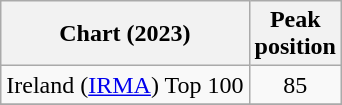<table class="wikitable">
<tr>
<th scope="col">Chart (2023)</th>
<th scope="col">Peak<br>position</th>
</tr>
<tr>
<td align="left">Ireland (<a href='#'>IRMA</a>) Top 100</td>
<td align="center">85</td>
</tr>
<tr>
</tr>
</table>
